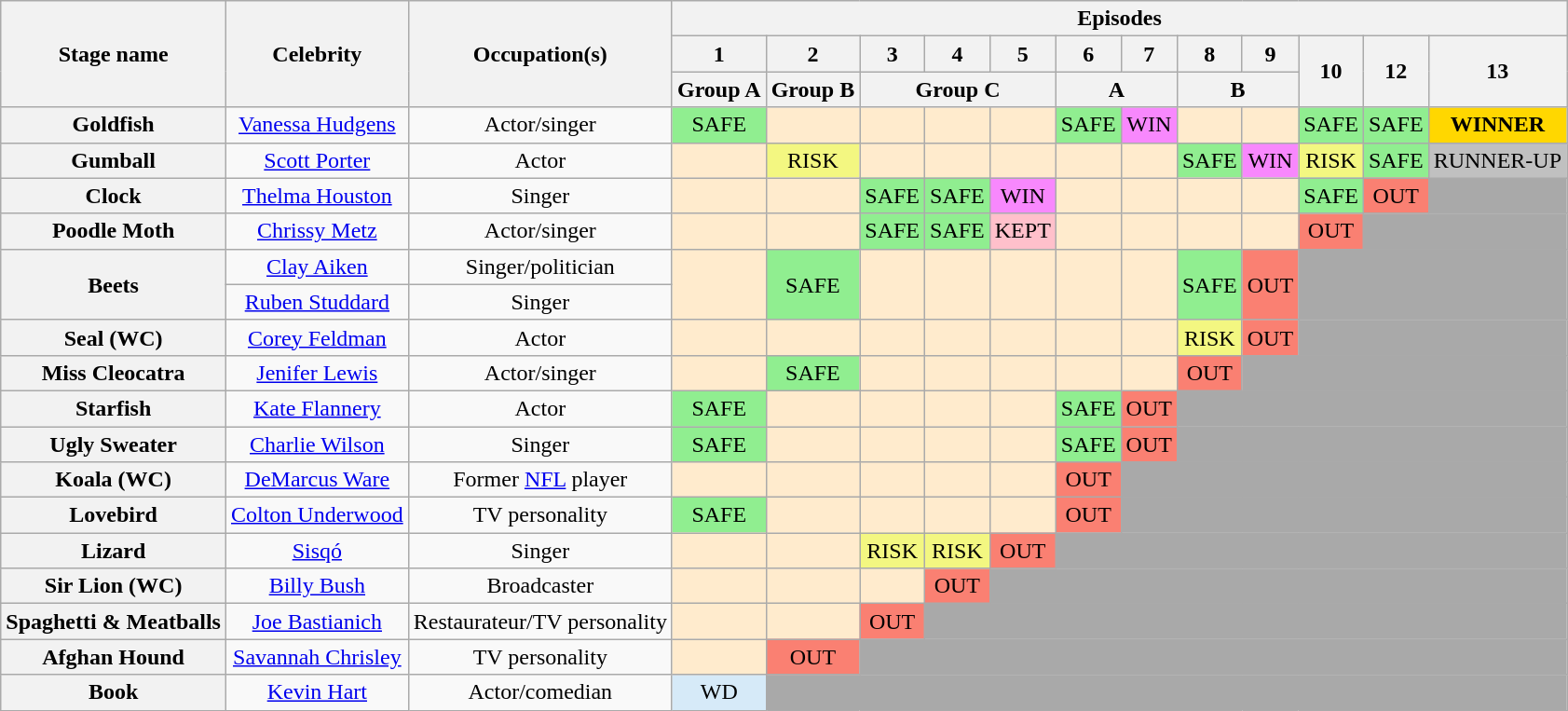<table class="wikitable nowrap" style="text-align:center; ">
<tr>
<th rowspan=3>Stage name</th>
<th rowspan=3>Celebrity</th>
<th rowspan=3>Occupation(s)</th>
<th colspan="12">Episodes</th>
</tr>
<tr>
<th>1</th>
<th>2</th>
<th>3</th>
<th>4</th>
<th>5</th>
<th>6</th>
<th>7</th>
<th>8</th>
<th>9</th>
<th rowspan="2">10</th>
<th rowspan="2">12</th>
<th rowspan="2">13</th>
</tr>
<tr>
<th>Group A</th>
<th>Group B</th>
<th colspan="3">Group C</th>
<th colspan="2">A</th>
<th colspan="2">B</th>
</tr>
<tr>
<th>Goldfish</th>
<td><a href='#'>Vanessa Hudgens</a></td>
<td>Actor/singer</td>
<td bgcolor=lightgreen>SAFE</td>
<td bgcolor="#FFEBCD"></td>
<td bgcolor="#FFEBCD"></td>
<td bgcolor="#FFEBCD"></td>
<td bgcolor="#FFEBCD"></td>
<td bgcolor=lightgreen>SAFE</td>
<td bgcolor="#F888FD">WIN</td>
<td bgcolor="#FFEBCD"></td>
<td bgcolor="#FFEBCD"></td>
<td bgcolor=lightgreen>SAFE</td>
<td bgcolor=lightgreen>SAFE</td>
<td bgcolor=gold><strong>WINNER</strong></td>
</tr>
<tr>
<th>Gumball</th>
<td><a href='#'>Scott Porter</a></td>
<td>Actor</td>
<td bgcolor="#FFEBCD"></td>
<td bgcolor=#F3F781>RISK</td>
<td bgcolor="#FFEBCD"></td>
<td bgcolor="#FFEBCD"></td>
<td bgcolor="#FFEBCD"></td>
<td bgcolor="#FFEBCD"></td>
<td bgcolor="#FFEBCD"></td>
<td bgcolor=lightgreen>SAFE</td>
<td bgcolor="#F888FD">WIN</td>
<td bgcolor="#F3F781">RISK</td>
<td bgcolor=lightgreen>SAFE</td>
<td bgcolor=silver>RUNNER-UP</td>
</tr>
<tr>
<th>Clock</th>
<td><a href='#'>Thelma Houston</a></td>
<td>Singer</td>
<td bgcolor="#FFEBCD"></td>
<td bgcolor="#FFEBCD"></td>
<td bgcolor=lightgreen>SAFE</td>
<td bgcolor=lightgreen>SAFE</td>
<td bgcolor="#F888FD">WIN</td>
<td bgcolor="#FFEBCD"></td>
<td bgcolor="#FFEBCD"></td>
<td bgcolor="#FFEBCD"></td>
<td bgcolor="#FFEBCD"></td>
<td bgcolor=lightgreen>SAFE</td>
<td bgcolor=salmon>OUT</td>
<td bgcolor="darkgrey"></td>
</tr>
<tr>
<th>Poodle Moth</th>
<td><a href='#'>Chrissy Metz</a></td>
<td>Actor/singer</td>
<td bgcolor="#FFEBCD"></td>
<td bgcolor="#FFEBCD"></td>
<td bgcolor=lightgreen>SAFE</td>
<td bgcolor=lightgreen>SAFE</td>
<td bgcolor="pink">KEPT</td>
<td bgcolor="#FFEBCD"></td>
<td bgcolor="#FFEBCD"></td>
<td bgcolor="#FFEBCD"></td>
<td bgcolor="#FFEBCD"></td>
<td bgcolor=salmon>OUT</td>
<td colspan="2" bgcolor="darkgrey"></td>
</tr>
<tr>
<th rowspan=2>Beets</th>
<td><a href='#'>Clay Aiken</a></td>
<td>Singer/politician</td>
<td rowspan=2 bgcolor=#FFEBCD></td>
<td rowspan=2 bgcolor=lightgreen>SAFE</td>
<td rowspan=2 bgcolor=#FFEBCD></td>
<td rowspan=2 bgcolor=#FFEBCD></td>
<td rowspan=2 bgcolor=#FFEBCD></td>
<td rowspan=2 bgcolor=#FFEBCD></td>
<td rowspan=2 bgcolor=#FFEBCD></td>
<td rowspan=2 bgcolor=lightgreen>SAFE</td>
<td rowspan=2 bgcolor=salmon>OUT</td>
<td rowspan=2 colspan="3" bgcolor="darkgrey"></td>
</tr>
<tr>
<td><a href='#'>Ruben Studdard</a></td>
<td>Singer</td>
</tr>
<tr>
<th>Seal (WC)</th>
<td><a href='#'>Corey Feldman</a></td>
<td>Actor</td>
<td bgcolor="#FFEBCD"></td>
<td bgcolor="#FFEBCD"></td>
<td bgcolor="#FFEBCD"></td>
<td bgcolor="#FFEBCD"></td>
<td bgcolor="#FFEBCD"></td>
<td bgcolor="#FFEBCD"></td>
<td bgcolor="#FFEBCD"></td>
<td bgcolor="#F3F781">RISK</td>
<td bgcolor=salmon>OUT</td>
<td colspan="3" bgcolor="darkgrey"></td>
</tr>
<tr>
<th>Miss Cleocatra</th>
<td><a href='#'>Jenifer Lewis</a></td>
<td>Actor/singer</td>
<td bgcolor="#FFEBCD"></td>
<td bgcolor=lightgreen>SAFE</td>
<td bgcolor="#FFEBCD"></td>
<td bgcolor="#FFEBCD"></td>
<td bgcolor="#FFEBCD"></td>
<td bgcolor="#FFEBCD"></td>
<td bgcolor="#FFEBCD"></td>
<td bgcolor=salmon>OUT</td>
<td colspan="4" bgcolor="darkgrey"></td>
</tr>
<tr>
<th>Starfish</th>
<td><a href='#'>Kate Flannery</a></td>
<td>Actor</td>
<td bgcolor=lightgreen>SAFE</td>
<td bgcolor="#FFEBCD"></td>
<td bgcolor="#FFEBCD"></td>
<td bgcolor="#FFEBCD"></td>
<td bgcolor="#FFEBCD"></td>
<td bgcolor=lightgreen>SAFE</td>
<td bgcolor=salmon>OUT</td>
<td colspan="5" bgcolor="darkgrey"></td>
</tr>
<tr>
<th>Ugly Sweater</th>
<td><a href='#'>Charlie Wilson</a></td>
<td>Singer</td>
<td bgcolor=lightgreen>SAFE</td>
<td bgcolor="#FFEBCD"></td>
<td bgcolor="#FFEBCD"></td>
<td bgcolor="#FFEBCD"></td>
<td bgcolor="#FFEBCD"></td>
<td bgcolor=lightgreen>SAFE</td>
<td bgcolor=salmon>OUT</td>
<td colspan="5" bgcolor="darkgrey"></td>
</tr>
<tr>
<th>Koala (WC)</th>
<td><a href='#'>DeMarcus Ware</a></td>
<td>Former <a href='#'>NFL</a> player</td>
<td bgcolor="#FFEBCD"></td>
<td bgcolor="#FFEBCD"></td>
<td bgcolor="#FFEBCD"></td>
<td bgcolor="#FFEBCD"></td>
<td bgcolor="#FFEBCD"></td>
<td bgcolor=salmon>OUT</td>
<td colspan="6" bgcolor="darkgrey"></td>
</tr>
<tr>
<th>Lovebird</th>
<td><a href='#'>Colton Underwood</a></td>
<td>TV personality</td>
<td bgcolor=lightgreen>SAFE</td>
<td bgcolor="#FFEBCD"></td>
<td bgcolor="#FFEBCD"></td>
<td bgcolor="#FFEBCD"></td>
<td bgcolor="#FFEBCD"></td>
<td bgcolor=salmon>OUT</td>
<td colspan="6" bgcolor="darkgrey"></td>
</tr>
<tr>
<th>Lizard</th>
<td><a href='#'>Sisqó</a></td>
<td>Singer</td>
<td bgcolor="#FFEBCD"></td>
<td bgcolor="#FFEBCD"></td>
<td bgcolor="#F3F781">RISK</td>
<td bgcolor="#F3F781">RISK</td>
<td bgcolor=salmon>OUT</td>
<td colspan="7" bgcolor="darkgrey"></td>
</tr>
<tr>
<th>Sir Lion (WC)</th>
<td><a href='#'>Billy Bush</a></td>
<td>Broadcaster</td>
<td bgcolor="#FFEBCD"></td>
<td bgcolor="#FFEBCD"></td>
<td bgcolor="#FFEBCD"></td>
<td bgcolor=salmon>OUT</td>
<td colspan="8" bgcolor="darkgrey"></td>
</tr>
<tr>
<th>Spaghetti & Meatballs</th>
<td><a href='#'>Joe Bastianich</a></td>
<td>Restaurateur/TV personality</td>
<td bgcolor="#FFEBCD"></td>
<td bgcolor="#FFEBCD"></td>
<td bgcolor=salmon>OUT</td>
<td colspan="9" bgcolor="darkgrey"></td>
</tr>
<tr>
<th>Afghan Hound</th>
<td><a href='#'>Savannah Chrisley</a></td>
<td>TV personality</td>
<td bgcolor="#FFEBCD"></td>
<td bgcolor=salmon>OUT</td>
<td colspan="10" bgcolor="darkgrey"></td>
</tr>
<tr>
<th>Book</th>
<td><a href='#'>Kevin Hart</a></td>
<td>Actor/comedian</td>
<td bgcolor="#D6EAF8">WD</td>
<td colspan="11" bgcolor="darkgrey"></td>
</tr>
</table>
